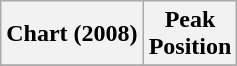<table class="wikitable sortable plainrowheaders" style="text-align:center">
<tr>
<th>Chart (2008)</th>
<th>Peak<br>Position</th>
</tr>
<tr>
</tr>
</table>
